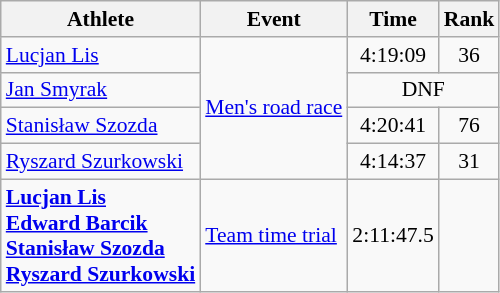<table class=wikitable style="font-size:90%">
<tr>
<th>Athlete</th>
<th>Event</th>
<th>Time</th>
<th>Rank</th>
</tr>
<tr align=center>
<td align=left><a href='#'>Lucjan Lis</a></td>
<td style="text-align:left;" rowspan="4"><a href='#'>Men's road race</a></td>
<td>4:19:09</td>
<td>36</td>
</tr>
<tr align=center>
<td align=left><a href='#'>Jan Smyrak</a></td>
<td colspan=2>DNF</td>
</tr>
<tr align=center>
<td style="text-align:left;"><a href='#'>Stanisław Szozda</a></td>
<td>4:20:41</td>
<td>76</td>
</tr>
<tr align=center>
<td style="text-align:left;"><a href='#'>Ryszard Szurkowski</a></td>
<td>4:14:37</td>
<td>31</td>
</tr>
<tr align=center>
<td align=left><strong><a href='#'>Lucjan Lis</a><br><a href='#'>Edward Barcik</a><br><a href='#'>Stanisław Szozda</a><br><a href='#'>Ryszard Szurkowski</a></strong></td>
<td align=left><a href='#'>Team time trial</a></td>
<td>2:11:47.5</td>
<td></td>
</tr>
</table>
